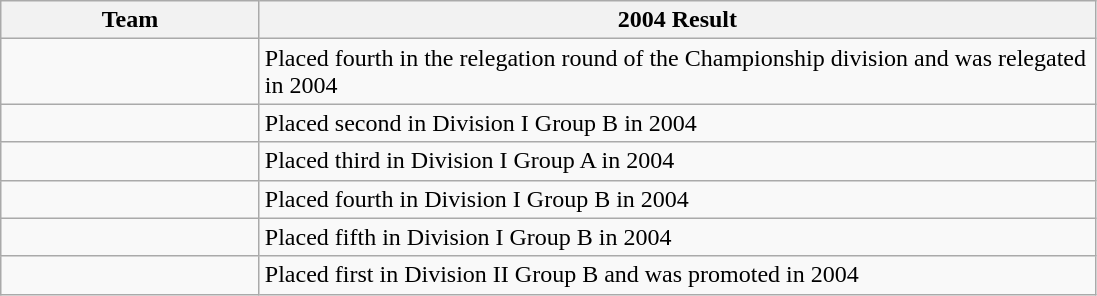<table class="wikitable">
<tr>
<th width=165>Team</th>
<th width=550>2004 Result</th>
</tr>
<tr>
<td></td>
<td>Placed fourth in the relegation round of the Championship division and was relegated in 2004</td>
</tr>
<tr>
<td></td>
<td>Placed second in Division I Group B in 2004</td>
</tr>
<tr>
<td></td>
<td>Placed third in Division I Group A in 2004</td>
</tr>
<tr>
<td></td>
<td>Placed fourth in Division I Group B in 2004</td>
</tr>
<tr>
<td></td>
<td>Placed fifth in Division I Group B in 2004</td>
</tr>
<tr>
<td></td>
<td>Placed first in Division II Group B and was promoted in 2004</td>
</tr>
</table>
